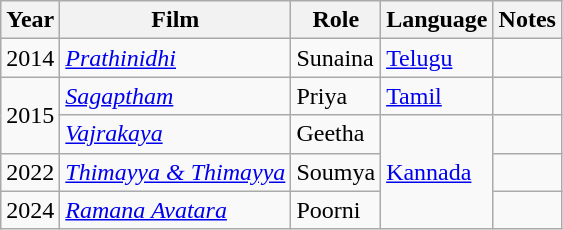<table class="wikitable">
<tr>
<th>Year</th>
<th>Film</th>
<th>Role</th>
<th>Language</th>
<th>Notes</th>
</tr>
<tr>
<td>2014</td>
<td><em><a href='#'>Prathinidhi</a></em></td>
<td>Sunaina</td>
<td><a href='#'>Telugu</a></td>
<td></td>
</tr>
<tr>
<td rowspan=2>2015</td>
<td><em><a href='#'>Sagaptham</a></em></td>
<td>Priya</td>
<td><a href='#'>Tamil</a></td>
<td></td>
</tr>
<tr>
<td><em><a href='#'>Vajrakaya</a></em></td>
<td>Geetha</td>
<td rowspan="3"><a href='#'>Kannada</a></td>
<td></td>
</tr>
<tr>
<td>2022</td>
<td><em><a href='#'>Thimayya & Thimayya</a></em></td>
<td>Soumya</td>
<td></td>
</tr>
<tr>
<td>2024</td>
<td><em><a href='#'>Ramana Avatara</a></em></td>
<td>Poorni</td>
<td></td>
</tr>
</table>
